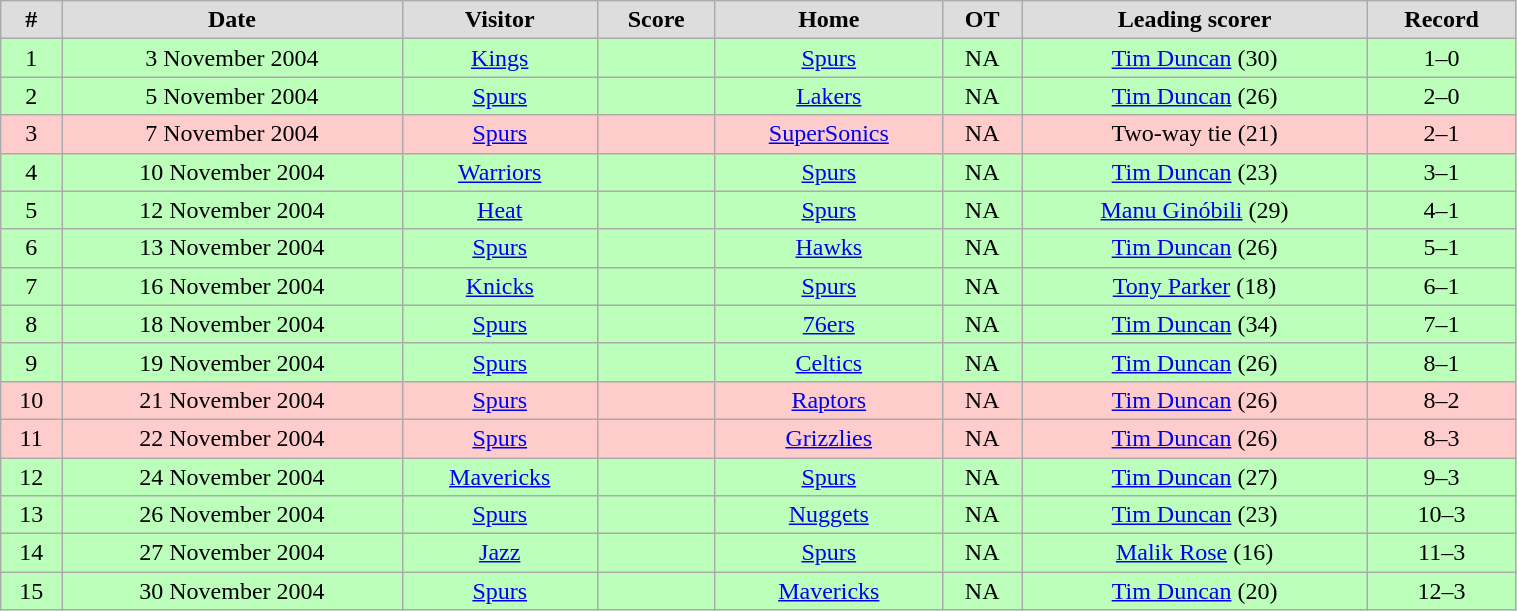<table class="wikitable" width="80%">
<tr align="center"  bgcolor="#dddddd">
<td><strong>#</strong></td>
<td><strong>Date</strong></td>
<td><strong>Visitor</strong></td>
<td><strong>Score</strong></td>
<td><strong>Home</strong></td>
<td><strong>OT</strong></td>
<td><strong>Leading scorer</strong></td>
<td><strong>Record</strong></td>
</tr>
<tr align="center" bgcolor="#bbffbb">
<td>1</td>
<td>3 November 2004</td>
<td><a href='#'>Kings</a></td>
<td></td>
<td><a href='#'>Spurs</a></td>
<td>NA</td>
<td><a href='#'>Tim Duncan</a> (30)</td>
<td>1–0</td>
</tr>
<tr align="center" bgcolor="#bbffbb">
<td>2</td>
<td>5 November 2004</td>
<td><a href='#'>Spurs</a></td>
<td></td>
<td><a href='#'>Lakers</a></td>
<td>NA</td>
<td><a href='#'>Tim Duncan</a> (26)</td>
<td>2–0</td>
</tr>
<tr align="center" bgcolor="#ffcccc">
<td>3</td>
<td>7 November 2004</td>
<td><a href='#'>Spurs</a></td>
<td></td>
<td><a href='#'>SuperSonics</a></td>
<td>NA</td>
<td>Two-way tie (21)</td>
<td>2–1</td>
</tr>
<tr align="center" bgcolor="#bbffbb">
<td>4</td>
<td>10 November 2004</td>
<td><a href='#'>Warriors</a></td>
<td></td>
<td><a href='#'>Spurs</a></td>
<td>NA</td>
<td><a href='#'>Tim Duncan</a> (23)</td>
<td>3–1</td>
</tr>
<tr align="center" bgcolor="#bbffbb">
<td>5</td>
<td>12 November 2004</td>
<td><a href='#'>Heat</a></td>
<td></td>
<td><a href='#'>Spurs</a></td>
<td>NA</td>
<td><a href='#'>Manu Ginóbili</a> (29)</td>
<td>4–1</td>
</tr>
<tr align="center" bgcolor="#bbffbb">
<td>6</td>
<td>13 November 2004</td>
<td><a href='#'>Spurs</a></td>
<td></td>
<td><a href='#'>Hawks</a></td>
<td>NA</td>
<td><a href='#'>Tim Duncan</a> (26)</td>
<td>5–1</td>
</tr>
<tr align="center" bgcolor="#bbffbb">
<td>7</td>
<td>16 November 2004</td>
<td><a href='#'>Knicks</a></td>
<td></td>
<td><a href='#'>Spurs</a></td>
<td>NA</td>
<td><a href='#'>Tony Parker</a> (18)</td>
<td>6–1</td>
</tr>
<tr align="center" bgcolor="#bbffbb">
<td>8</td>
<td>18 November 2004</td>
<td><a href='#'>Spurs</a></td>
<td></td>
<td><a href='#'>76ers</a></td>
<td>NA</td>
<td><a href='#'>Tim Duncan</a> (34)</td>
<td>7–1</td>
</tr>
<tr align="center" bgcolor="#bbffbb">
<td>9</td>
<td>19 November 2004</td>
<td><a href='#'>Spurs</a></td>
<td></td>
<td><a href='#'>Celtics</a></td>
<td>NA</td>
<td><a href='#'>Tim Duncan</a> (26)</td>
<td>8–1</td>
</tr>
<tr align="center" bgcolor="#ffcccc">
<td>10</td>
<td>21 November 2004</td>
<td><a href='#'>Spurs</a></td>
<td></td>
<td><a href='#'>Raptors</a></td>
<td>NA</td>
<td><a href='#'>Tim Duncan</a> (26)</td>
<td>8–2</td>
</tr>
<tr align="center" bgcolor="#ffcccc">
<td>11</td>
<td>22 November 2004</td>
<td><a href='#'>Spurs</a></td>
<td></td>
<td><a href='#'>Grizzlies</a></td>
<td>NA</td>
<td><a href='#'>Tim Duncan</a> (26)</td>
<td>8–3</td>
</tr>
<tr align="center" bgcolor="#bbffbb">
<td>12</td>
<td>24 November 2004</td>
<td><a href='#'>Mavericks</a></td>
<td></td>
<td><a href='#'>Spurs</a></td>
<td>NA</td>
<td><a href='#'>Tim Duncan</a> (27)</td>
<td>9–3</td>
</tr>
<tr align="center" bgcolor="#bbffbb">
<td>13</td>
<td>26 November 2004</td>
<td><a href='#'>Spurs</a></td>
<td></td>
<td><a href='#'>Nuggets</a></td>
<td>NA</td>
<td><a href='#'>Tim Duncan</a> (23)</td>
<td>10–3</td>
</tr>
<tr align="center" bgcolor="#bbffbb">
<td>14</td>
<td>27 November 2004</td>
<td><a href='#'>Jazz</a></td>
<td></td>
<td><a href='#'>Spurs</a></td>
<td>NA</td>
<td><a href='#'>Malik Rose</a> (16)</td>
<td>11–3</td>
</tr>
<tr align="center" bgcolor="#bbffbb">
<td>15</td>
<td>30 November 2004</td>
<td><a href='#'>Spurs</a></td>
<td></td>
<td><a href='#'>Mavericks</a></td>
<td>NA</td>
<td><a href='#'>Tim Duncan</a> (20)</td>
<td>12–3</td>
</tr>
</table>
